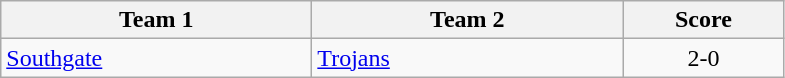<table class="wikitable" style="font-size: 100%">
<tr>
<th width=200>Team 1</th>
<th width=200>Team 2</th>
<th width=100>Score</th>
</tr>
<tr>
<td><a href='#'>Southgate</a></td>
<td><a href='#'>Trojans</a></td>
<td align=center>2-0</td>
</tr>
</table>
